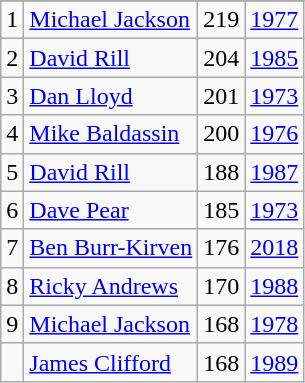<table class="wikitable">
<tr>
</tr>
<tr>
<td>1</td>
<td><a href='#'>Michael Jackson</a></td>
<td><abbr>219</abbr></td>
<td><a href='#'>1977</a></td>
</tr>
<tr>
<td>2</td>
<td><a href='#'>David Rill</a></td>
<td><abbr>204</abbr></td>
<td><a href='#'>1985</a></td>
</tr>
<tr>
<td>3</td>
<td><a href='#'>Dan Lloyd</a></td>
<td><abbr>201</abbr></td>
<td><a href='#'>1973</a></td>
</tr>
<tr>
<td>4</td>
<td><a href='#'>Mike Baldassin</a></td>
<td><abbr>200</abbr></td>
<td><a href='#'>1976</a></td>
</tr>
<tr>
<td>5</td>
<td><a href='#'>David Rill</a></td>
<td><abbr>188</abbr></td>
<td><a href='#'>1987</a></td>
</tr>
<tr>
<td>6</td>
<td><a href='#'>Dave Pear</a></td>
<td><abbr>185</abbr></td>
<td><a href='#'>1973</a></td>
</tr>
<tr>
<td>7</td>
<td><a href='#'>Ben Burr-Kirven</a></td>
<td><abbr>176</abbr></td>
<td><a href='#'>2018</a></td>
</tr>
<tr>
<td>8</td>
<td><a href='#'>Ricky Andrews</a></td>
<td><abbr>170</abbr></td>
<td><a href='#'>1988</a></td>
</tr>
<tr>
<td>9</td>
<td><a href='#'>Michael Jackson</a></td>
<td><abbr>168</abbr></td>
<td><a href='#'>1978</a></td>
</tr>
<tr>
<td></td>
<td><a href='#'>James Clifford</a></td>
<td><abbr>168</abbr></td>
<td><a href='#'>1989</a></td>
</tr>
</table>
